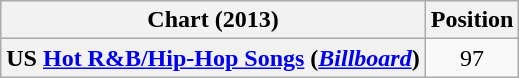<table class="wikitable plainrowheaders">
<tr>
<th scope="col">Chart (2013)</th>
<th scope="col">Position</th>
</tr>
<tr>
<th scope="row">US <a href='#'>Hot R&B/Hip-Hop Songs</a> (<em><a href='#'>Billboard</a></em>)</th>
<td style="text-align:center;">97</td>
</tr>
</table>
